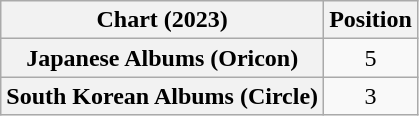<table class="wikitable sortable plainrowheaders" style="text-align:center">
<tr>
<th scope="col">Chart (2023)</th>
<th scope="col">Position</th>
</tr>
<tr>
<th scope="row">Japanese Albums (Oricon)</th>
<td>5</td>
</tr>
<tr>
<th scope="row">South Korean Albums (Circle)</th>
<td>3</td>
</tr>
</table>
